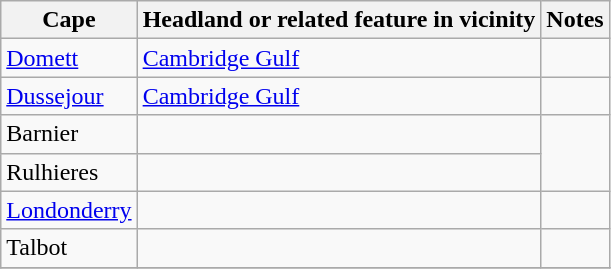<table class="sortable wikitable">
<tr>
<th>Cape</th>
<th>Headland or related feature in vicinity</th>
<th>Notes</th>
</tr>
<tr>
<td><a href='#'>Domett</a></td>
<td><a href='#'>Cambridge Gulf</a></td>
<td></td>
</tr>
<tr>
<td><a href='#'>Dussejour</a></td>
<td><a href='#'>Cambridge Gulf</a></td>
<td></td>
</tr>
<tr>
<td>Barnier</td>
<td></td>
</tr>
<tr>
<td>Rulhieres</td>
<td></td>
</tr>
<tr>
<td><a href='#'>Londonderry</a></td>
<td></td>
<td></td>
</tr>
<tr>
<td>Talbot</td>
<td></td>
<td></td>
</tr>
<tr>
</tr>
</table>
